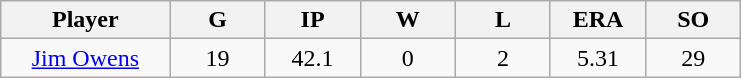<table class="wikitable sortable">
<tr>
<th bgcolor="#DDDDFF" width="16%">Player</th>
<th bgcolor="#DDDDFF" width="9%">G</th>
<th bgcolor="#DDDDFF" width="9%">IP</th>
<th bgcolor="#DDDDFF" width="9%">W</th>
<th bgcolor="#DDDDFF" width="9%">L</th>
<th bgcolor="#DDDDFF" width="9%">ERA</th>
<th bgcolor="#DDDDFF" width="9%">SO</th>
</tr>
<tr align="center">
<td><a href='#'>Jim Owens</a></td>
<td>19</td>
<td>42.1</td>
<td>0</td>
<td>2</td>
<td>5.31</td>
<td>29</td>
</tr>
</table>
